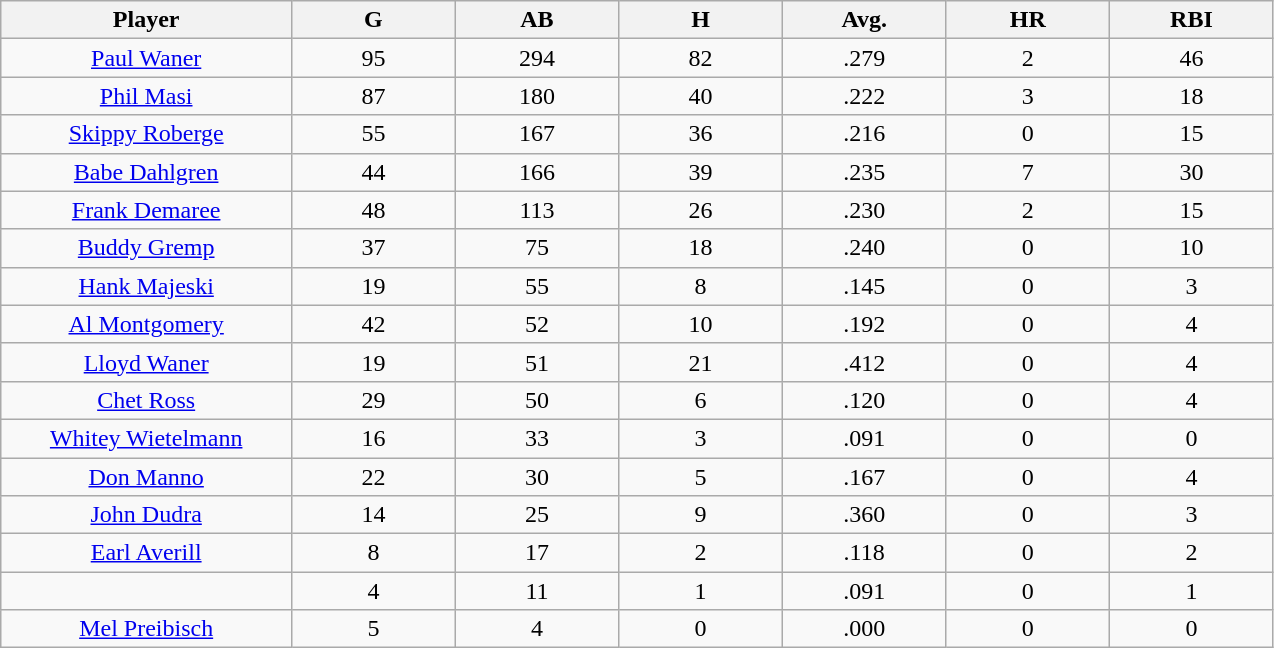<table class="wikitable sortable">
<tr>
<th bgcolor="#DDDDFF" width="16%">Player</th>
<th bgcolor="#DDDDFF" width="9%">G</th>
<th bgcolor="#DDDDFF" width="9%">AB</th>
<th bgcolor="#DDDDFF" width="9%">H</th>
<th bgcolor="#DDDDFF" width="9%">Avg.</th>
<th bgcolor="#DDDDFF" width="9%">HR</th>
<th bgcolor="#DDDDFF" width="9%">RBI</th>
</tr>
<tr align="center">
<td><a href='#'>Paul Waner</a></td>
<td>95</td>
<td>294</td>
<td>82</td>
<td>.279</td>
<td>2</td>
<td>46</td>
</tr>
<tr align="center">
<td><a href='#'>Phil Masi</a></td>
<td>87</td>
<td>180</td>
<td>40</td>
<td>.222</td>
<td>3</td>
<td>18</td>
</tr>
<tr align="center">
<td><a href='#'>Skippy Roberge</a></td>
<td>55</td>
<td>167</td>
<td>36</td>
<td>.216</td>
<td>0</td>
<td>15</td>
</tr>
<tr align="center">
<td><a href='#'>Babe Dahlgren</a></td>
<td>44</td>
<td>166</td>
<td>39</td>
<td>.235</td>
<td>7</td>
<td>30</td>
</tr>
<tr align="center">
<td><a href='#'>Frank Demaree</a></td>
<td>48</td>
<td>113</td>
<td>26</td>
<td>.230</td>
<td>2</td>
<td>15</td>
</tr>
<tr align="center">
<td><a href='#'>Buddy Gremp</a></td>
<td>37</td>
<td>75</td>
<td>18</td>
<td>.240</td>
<td>0</td>
<td>10</td>
</tr>
<tr align="center">
<td><a href='#'>Hank Majeski</a></td>
<td>19</td>
<td>55</td>
<td>8</td>
<td>.145</td>
<td>0</td>
<td>3</td>
</tr>
<tr align="center">
<td><a href='#'>Al Montgomery</a></td>
<td>42</td>
<td>52</td>
<td>10</td>
<td>.192</td>
<td>0</td>
<td>4</td>
</tr>
<tr align="center">
<td><a href='#'>Lloyd Waner</a></td>
<td>19</td>
<td>51</td>
<td>21</td>
<td>.412</td>
<td>0</td>
<td>4</td>
</tr>
<tr align="center">
<td><a href='#'>Chet Ross</a></td>
<td>29</td>
<td>50</td>
<td>6</td>
<td>.120</td>
<td>0</td>
<td>4</td>
</tr>
<tr align="center">
<td><a href='#'>Whitey Wietelmann</a></td>
<td>16</td>
<td>33</td>
<td>3</td>
<td>.091</td>
<td>0</td>
<td>0</td>
</tr>
<tr align="center">
<td><a href='#'>Don Manno</a></td>
<td>22</td>
<td>30</td>
<td>5</td>
<td>.167</td>
<td>0</td>
<td>4</td>
</tr>
<tr align="center">
<td><a href='#'>John Dudra</a></td>
<td>14</td>
<td>25</td>
<td>9</td>
<td>.360</td>
<td>0</td>
<td>3</td>
</tr>
<tr align="center">
<td><a href='#'>Earl Averill</a></td>
<td>8</td>
<td>17</td>
<td>2</td>
<td>.118</td>
<td>0</td>
<td>2</td>
</tr>
<tr align="center">
<td></td>
<td>4</td>
<td>11</td>
<td>1</td>
<td>.091</td>
<td>0</td>
<td>1</td>
</tr>
<tr align="center">
<td><a href='#'>Mel Preibisch</a></td>
<td>5</td>
<td>4</td>
<td>0</td>
<td>.000</td>
<td>0</td>
<td>0</td>
</tr>
</table>
